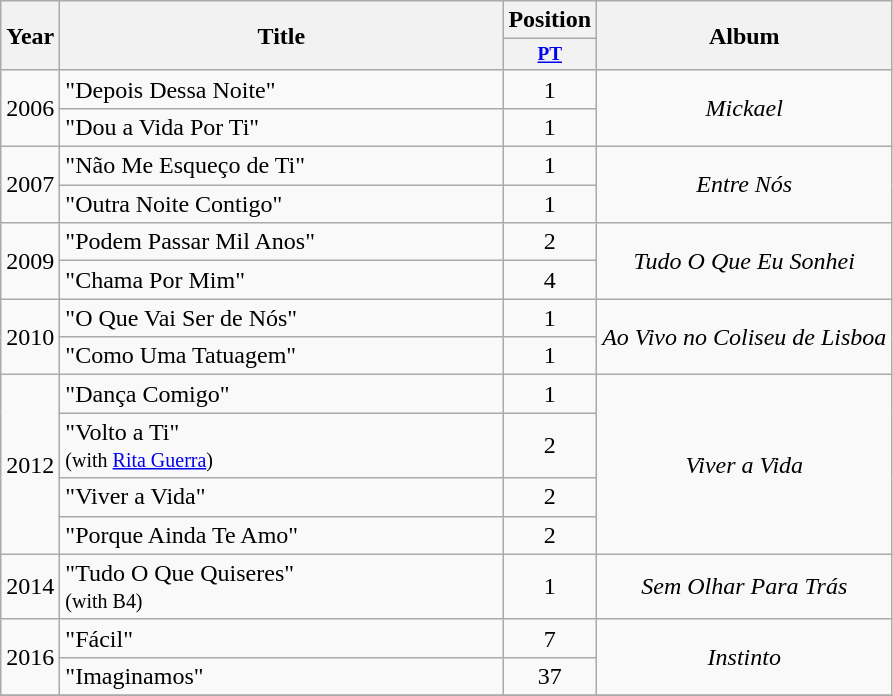<table class="wikitable">
<tr>
<th rowspan="2">Year</th>
<th rowspan="2"  style="width:18em;">Title</th>
<th colspan="">Position</th>
<th rowspan="2">Album</th>
</tr>
<tr>
<th scope="col" style="width:4em;font-size:80%;"><a href='#'>PT</a><br></th>
</tr>
<tr>
<td rowspan="2">2006</td>
<td>"Depois Dessa Noite"</td>
<td align="center">1</td>
<td align="center" rowspan="2"><em>Mickael</em></td>
</tr>
<tr>
<td>"Dou a Vida Por Ti"</td>
<td align="center">1</td>
</tr>
<tr>
<td rowspan="2">2007</td>
<td>"Não Me Esqueço de Ti"</td>
<td align="center">1</td>
<td align="center" rowspan="2"><em>Entre Nós</em></td>
</tr>
<tr>
<td>"Outra Noite Contigo"</td>
<td align="center">1</td>
</tr>
<tr>
<td rowspan="2">2009</td>
<td>"Podem Passar Mil Anos"</td>
<td align="center">2</td>
<td align="center" rowspan="2"><em>Tudo O Que Eu Sonhei</em></td>
</tr>
<tr>
<td>"Chama Por Mim"</td>
<td align="center">4</td>
</tr>
<tr>
<td rowspan="2">2010</td>
<td>"O Que Vai Ser de Nós"</td>
<td align="center">1</td>
<td align="center" rowspan="2"><em>Ao Vivo no Coliseu de Lisboa</em></td>
</tr>
<tr>
<td>"Como Uma Tatuagem"</td>
<td align="center">1</td>
</tr>
<tr>
<td rowspan="4">2012</td>
<td>"Dança Comigo"</td>
<td align="center">1</td>
<td align="center" rowspan="4"><em>Viver a Vida</em></td>
</tr>
<tr>
<td>"Volto a Ti" <br><small>(with <a href='#'>Rita Guerra</a>)</small></td>
<td align="center">2</td>
</tr>
<tr>
<td>"Viver a Vida"</td>
<td align="center">2</td>
</tr>
<tr>
<td>"Porque Ainda Te Amo"</td>
<td align="center">2</td>
</tr>
<tr>
<td rowspan="">2014</td>
<td>"Tudo O Que Quiseres" <br><small>(with B4)</small></td>
<td align="center">1</td>
<td align="center" rowspan=""><em>Sem Olhar Para Trás</em></td>
</tr>
<tr>
<td rowspan="2">2016</td>
<td>"Fácil"</td>
<td align="center">7</td>
<td align="center" rowspan="2"><em>Instinto</em></td>
</tr>
<tr>
<td>"Imaginamos"</td>
<td align="center">37</td>
</tr>
<tr>
</tr>
</table>
